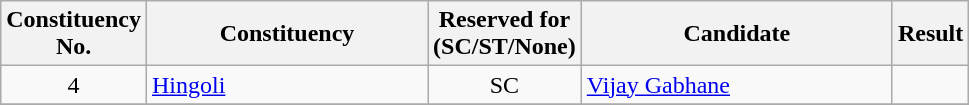<table class= "wikitable sortable">
<tr>
<th align="center">Constituency <br> No.</th>
<th style="width:180px;">Constituency</th>
<th align="center">Reserved for<br>(SC/ST/None)</th>
<th style="width:200px;">Candidate</th>
<th align="center">Result</th>
</tr>
<tr>
<td style="text-align:center;">4</td>
<td><a href='#'>Hingoli</a></td>
<td style="text-align:center;">SC</td>
<td><a href='#'>Vijay Gabhane</a></td>
<td></td>
</tr>
<tr>
</tr>
</table>
